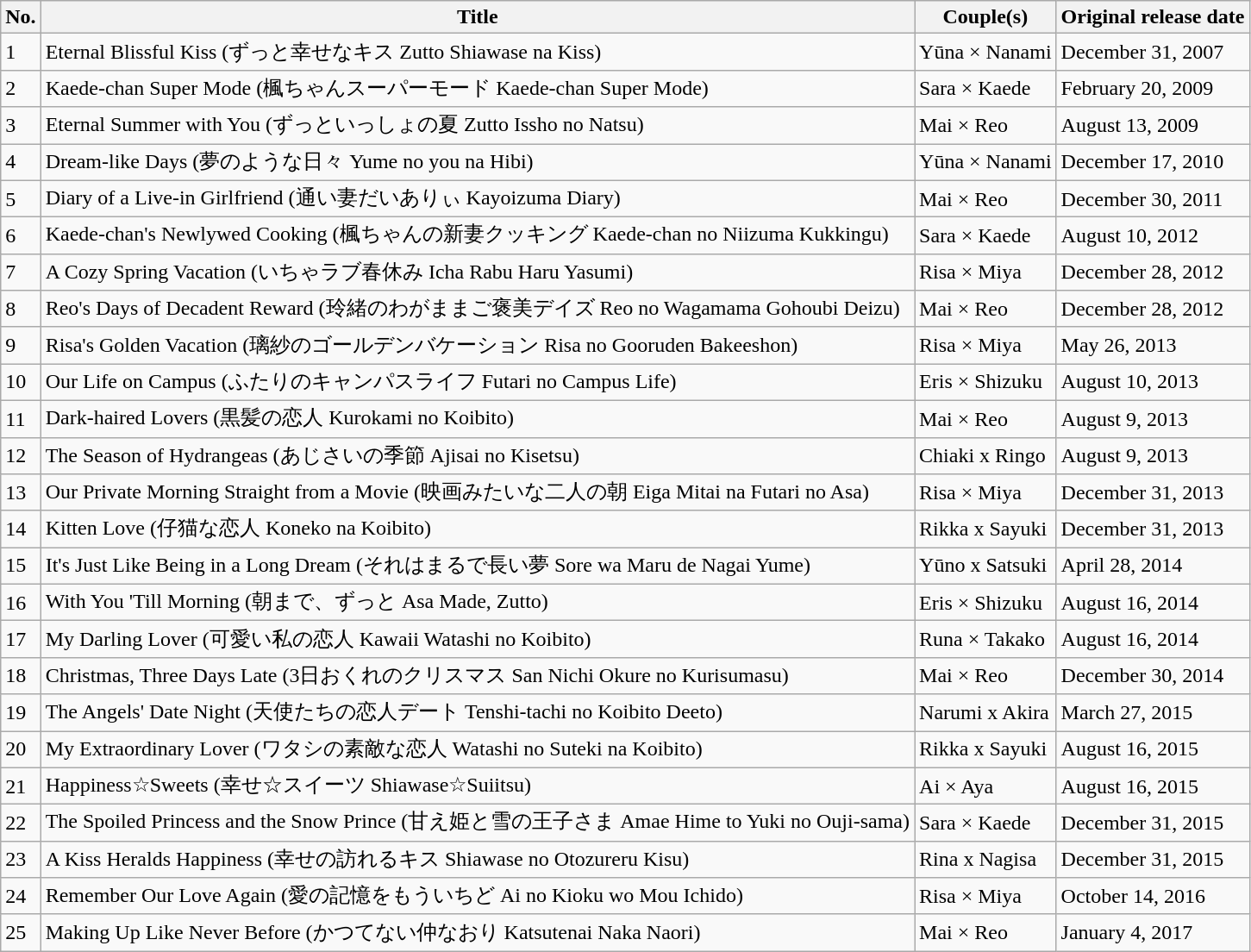<table class="wikitable">
<tr>
<th>No.</th>
<th>Title</th>
<th>Couple(s)</th>
<th>Original release date</th>
</tr>
<tr>
<td>1</td>
<td>Eternal Blissful Kiss (ずっと幸せなキス Zutto Shiawase na Kiss)</td>
<td>Yūna × Nanami</td>
<td>December 31, 2007</td>
</tr>
<tr>
<td>2</td>
<td>Kaede-chan Super Mode (楓ちゃんスーパーモード Kaede-chan Super Mode)</td>
<td>Sara × Kaede</td>
<td>February 20, 2009</td>
</tr>
<tr>
<td>3</td>
<td>Eternal Summer with You (ずっといっしょの夏 Zutto Issho no Natsu)</td>
<td>Mai × Reo</td>
<td>August 13, 2009</td>
</tr>
<tr>
<td>4</td>
<td>Dream-like Days (夢のような日々 Yume no you na Hibi)</td>
<td>Yūna × Nanami</td>
<td>December 17, 2010</td>
</tr>
<tr>
<td>5</td>
<td>Diary of a Live-in Girlfriend (通い妻だいありぃ Kayoizuma Diary)</td>
<td>Mai × Reo</td>
<td>December 30, 2011</td>
</tr>
<tr>
<td>6</td>
<td>Kaede-chan's Newlywed Cooking (楓ちゃんの新妻クッキング Kaede-chan no Niizuma Kukkingu)</td>
<td>Sara × Kaede</td>
<td>August 10, 2012</td>
</tr>
<tr>
<td>7</td>
<td>A Cozy Spring Vacation (いちゃラブ春休み Icha Rabu Haru Yasumi)</td>
<td>Risa × Miya</td>
<td>December 28, 2012</td>
</tr>
<tr>
<td>8</td>
<td>Reo's Days of Decadent Reward (玲緒のわがままご褒美デイズ Reo no Wagamama Gohoubi Deizu)</td>
<td>Mai × Reo</td>
<td>December 28, 2012</td>
</tr>
<tr>
<td>9</td>
<td>Risa's Golden Vacation (璃紗のゴールデンバケーション Risa no Gooruden Bakeeshon)</td>
<td>Risa × Miya</td>
<td>May 26, 2013</td>
</tr>
<tr>
<td>10</td>
<td>Our Life on Campus (ふたりのキャンパスライフ Futari no Campus Life)</td>
<td>Eris × Shizuku</td>
<td>August 10, 2013</td>
</tr>
<tr>
<td>11</td>
<td>Dark-haired Lovers (黒髪の恋人 Kurokami no Koibito)</td>
<td>Mai × Reo</td>
<td>August 9, 2013</td>
</tr>
<tr>
<td>12</td>
<td>The Season of Hydrangeas (あじさいの季節 Ajisai no Kisetsu)</td>
<td>Chiaki x Ringo</td>
<td>August 9, 2013</td>
</tr>
<tr>
<td>13</td>
<td>Our Private Morning Straight from a Movie (映画みたいな二人の朝 Eiga Mitai na Futari no Asa)</td>
<td>Risa × Miya</td>
<td>December 31, 2013</td>
</tr>
<tr>
<td>14</td>
<td>Kitten Love (仔猫な恋人 Koneko na Koibito)</td>
<td>Rikka x Sayuki</td>
<td>December 31, 2013</td>
</tr>
<tr>
<td>15</td>
<td>It's Just Like Being in a Long Dream (それはまるで長い夢 Sore wa Maru de Nagai Yume)</td>
<td>Yūno x Satsuki</td>
<td>April 28, 2014</td>
</tr>
<tr>
<td>16</td>
<td>With You 'Till Morning (朝まで、ずっと Asa Made, Zutto)</td>
<td>Eris × Shizuku</td>
<td>August 16, 2014</td>
</tr>
<tr>
<td>17</td>
<td>My Darling Lover (可愛い私の恋人 Kawaii Watashi no Koibito)</td>
<td>Runa × Takako</td>
<td>August 16, 2014</td>
</tr>
<tr>
<td>18</td>
<td>Christmas, Three Days Late (3日おくれのクリスマス San Nichi Okure no Kurisumasu)</td>
<td>Mai × Reo</td>
<td>December 30, 2014</td>
</tr>
<tr>
<td>19</td>
<td>The Angels' Date Night (天使たちの恋人デート Tenshi-tachi no Koibito Deeto)</td>
<td>Narumi x Akira</td>
<td>March 27, 2015</td>
</tr>
<tr>
<td>20</td>
<td>My Extraordinary Lover (ワタシの素敵な恋人 Watashi no Suteki na Koibito)</td>
<td>Rikka x Sayuki</td>
<td>August 16, 2015</td>
</tr>
<tr>
<td>21</td>
<td>Happiness☆Sweets (幸せ☆スイーツ Shiawase☆Suiitsu)</td>
<td>Ai × Aya</td>
<td>August 16, 2015</td>
</tr>
<tr>
<td>22</td>
<td>The Spoiled Princess and the Snow Prince (甘え姫と雪の王子さま Amae Hime to Yuki no Ouji-sama)</td>
<td>Sara × Kaede</td>
<td>December 31, 2015</td>
</tr>
<tr>
<td>23</td>
<td>A Kiss Heralds Happiness (幸せの訪れるキス Shiawase no Otozureru Kisu)</td>
<td>Rina x Nagisa</td>
<td>December 31, 2015</td>
</tr>
<tr>
<td>24</td>
<td>Remember Our Love Again (愛の記憶をもういちど Ai no Kioku wo Mou Ichido)</td>
<td>Risa × Miya</td>
<td>October 14, 2016</td>
</tr>
<tr>
<td>25</td>
<td>Making Up Like Never Before (かつてない仲なおり Katsutenai Naka Naori)</td>
<td>Mai × Reo</td>
<td>January 4, 2017</td>
</tr>
</table>
